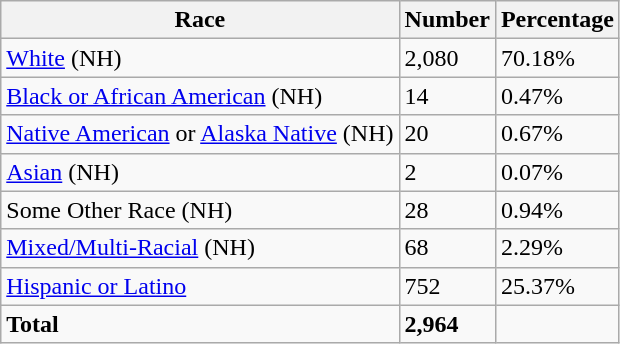<table class="wikitable">
<tr>
<th>Race</th>
<th>Number</th>
<th>Percentage</th>
</tr>
<tr>
<td><a href='#'>White</a> (NH)</td>
<td>2,080</td>
<td>70.18%</td>
</tr>
<tr>
<td><a href='#'>Black or African American</a> (NH)</td>
<td>14</td>
<td>0.47%</td>
</tr>
<tr>
<td><a href='#'>Native American</a> or <a href='#'>Alaska Native</a> (NH)</td>
<td>20</td>
<td>0.67%</td>
</tr>
<tr>
<td><a href='#'>Asian</a> (NH)</td>
<td>2</td>
<td>0.07%</td>
</tr>
<tr>
<td>Some Other Race (NH)</td>
<td>28</td>
<td>0.94%</td>
</tr>
<tr>
<td><a href='#'>Mixed/Multi-Racial</a> (NH)</td>
<td>68</td>
<td>2.29%</td>
</tr>
<tr>
<td><a href='#'>Hispanic or Latino</a></td>
<td>752</td>
<td>25.37%</td>
</tr>
<tr>
<td><strong>Total</strong></td>
<td><strong>2,964</strong></td>
<td></td>
</tr>
</table>
